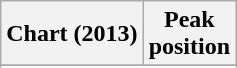<table class="wikitable plainrowheaders">
<tr>
<th scope="col">Chart (2013)</th>
<th scope="col">Peak<br>position</th>
</tr>
<tr>
</tr>
<tr>
</tr>
<tr>
</tr>
<tr>
</tr>
<tr>
</tr>
<tr>
</tr>
</table>
